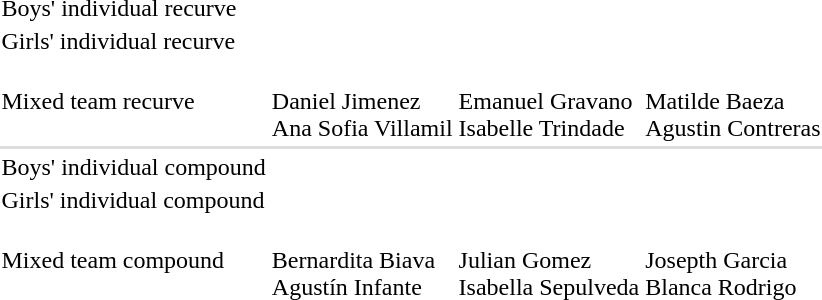<table>
<tr>
<td>Boys' individual recurve</td>
<td></td>
<td></td>
<td></td>
</tr>
<tr>
<td>Girls' individual recurve</td>
<td></td>
<td></td>
<td></td>
</tr>
<tr>
<td>Mixed team recurve</td>
<td nowrap><br>Daniel Jimenez<br>Ana Sofia Villamil</td>
<td nowrap><br>Emanuel Gravano<br>Isabelle Trindade</td>
<td><br>Matilde Baeza<br>Agustin Contreras</td>
</tr>
<tr bgcolor=#dddddd>
<td colspan=4></td>
</tr>
<tr>
<td>Boys' individual compound</td>
<td></td>
<td></td>
<td></td>
</tr>
<tr>
<td>Girls' individual compound</td>
<td></td>
<td></td>
<td nowrap></td>
</tr>
<tr>
<td>Mixed team compound</td>
<td><br>Bernardita Biava<br>Agustín Infante</td>
<td nowrap><br>Julian Gomez<br>Isabella Sepulveda</td>
<td><br>Josepth Garcia<br>Blanca Rodrigo</td>
</tr>
</table>
